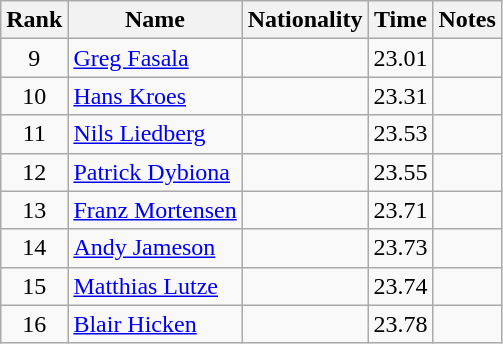<table class="wikitable sortable" style="text-align:center">
<tr>
<th>Rank</th>
<th>Name</th>
<th>Nationality</th>
<th>Time</th>
<th>Notes</th>
</tr>
<tr>
<td>9</td>
<td align=left><a href='#'>Greg Fasala</a></td>
<td align=left></td>
<td>23.01</td>
<td></td>
</tr>
<tr>
<td>10</td>
<td align=left><a href='#'>Hans Kroes</a></td>
<td align=left></td>
<td>23.31</td>
<td></td>
</tr>
<tr>
<td>11</td>
<td align=left><a href='#'>Nils Liedberg</a></td>
<td align=left></td>
<td>23.53</td>
<td></td>
</tr>
<tr>
<td>12</td>
<td align=left><a href='#'>Patrick Dybiona</a></td>
<td align=left></td>
<td>23.55</td>
<td></td>
</tr>
<tr>
<td>13</td>
<td align=left><a href='#'>Franz Mortensen</a></td>
<td align=left></td>
<td>23.71</td>
<td></td>
</tr>
<tr>
<td>14</td>
<td align=left><a href='#'>Andy Jameson</a></td>
<td align=left></td>
<td>23.73</td>
<td></td>
</tr>
<tr>
<td>15</td>
<td align=left><a href='#'>Matthias Lutze</a></td>
<td align=left></td>
<td>23.74</td>
<td></td>
</tr>
<tr>
<td>16</td>
<td align=left><a href='#'>Blair Hicken</a></td>
<td align=left></td>
<td>23.78</td>
<td></td>
</tr>
</table>
